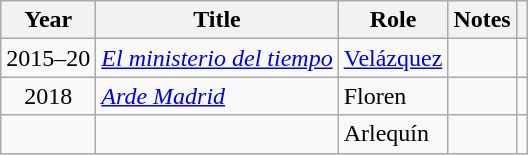<table class="wikitable sortable">
<tr>
<th>Year</th>
<th>Title</th>
<th>Role</th>
<th class="unsortable">Notes</th>
<th class="unsortable"></th>
</tr>
<tr>
<td align = "center">2015–20</td>
<td><em><a href='#'>El ministerio del tiempo</a></em></td>
<td><a href='#'>Velázquez</a></td>
<td></td>
<td align = "center"></td>
</tr>
<tr>
<td align = "center">2018</td>
<td><em><a href='#'>Arde Madrid</a></em></td>
<td>Floren</td>
<td></td>
<td align = "center"></td>
</tr>
<tr>
<td></td>
<td></td>
<td>Arlequín</td>
<td></td>
<td></td>
</tr>
</table>
